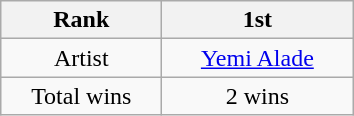<table class="wikitable">
<tr>
<th style="width:100px;">Rank</th>
<th style="width:120px;">1st</th>
</tr>
<tr align=center>
<td>Artist</td>
<td><a href='#'>Yemi Alade</a></td>
</tr>
<tr align=center>
<td>Total wins</td>
<td>2 wins</td>
</tr>
</table>
